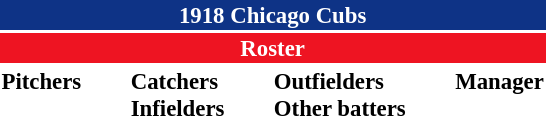<table class="toccolours" style="font-size: 95%;">
<tr>
<th colspan="10" style="background-color: #0e3386; color: white; text-align: center;">1918 Chicago Cubs</th>
</tr>
<tr>
<td colspan="10" style="background-color: #EE1422; color: white; text-align: center;"><strong>Roster</strong></td>
</tr>
<tr>
<td valign="top"><strong>Pitchers</strong><br>









</td>
<td width="25px"></td>
<td valign="top"><strong>Catchers</strong><br>




<strong>Infielders</strong>







</td>
<td width="25px"></td>
<td valign="top"><strong>Outfielders</strong><br>



<strong>Other batters</strong>
</td>
<td width="25px"></td>
<td valign="top"><strong>Manager</strong><br></td>
</tr>
</table>
